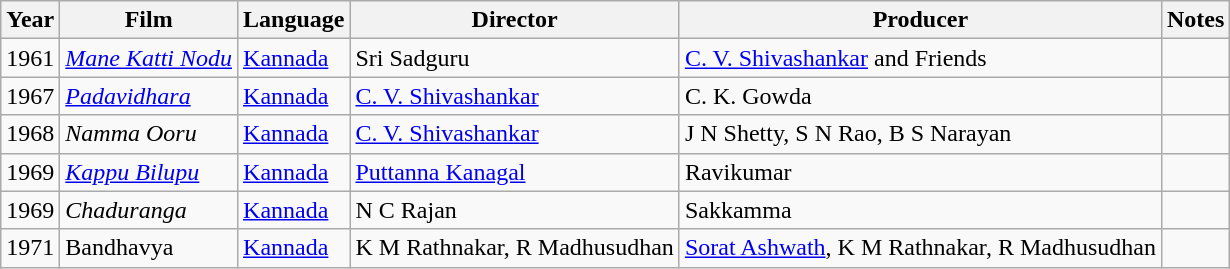<table class="wikitable sortable">
<tr>
<th>Year</th>
<th>Film</th>
<th>Language</th>
<th>Director</th>
<th>Producer</th>
<th>Notes</th>
</tr>
<tr>
<td>1961</td>
<td><em><a href='#'>Mane Katti Nodu</a></em></td>
<td><a href='#'>Kannada</a></td>
<td>Sri Sadguru</td>
<td><a href='#'>C. V. Shivashankar</a> and Friends</td>
<td></td>
</tr>
<tr>
<td>1967</td>
<td><em><a href='#'>Padavidhara</a></em></td>
<td><a href='#'>Kannada</a></td>
<td><a href='#'>C. V. Shivashankar</a></td>
<td>C. K. Gowda</td>
<td></td>
</tr>
<tr>
<td>1968</td>
<td><em>Namma Ooru</em></td>
<td><a href='#'>Kannada</a></td>
<td><a href='#'>C. V. Shivashankar</a></td>
<td>J N Shetty, S N Rao, B S Narayan</td>
<td></td>
</tr>
<tr>
<td>1969</td>
<td><em><a href='#'>Kappu Bilupu</a></em></td>
<td><a href='#'>Kannada</a></td>
<td><a href='#'>Puttanna Kanagal</a></td>
<td>Ravikumar</td>
<td></td>
</tr>
<tr>
<td>1969</td>
<td><em>Chaduranga</em></td>
<td><a href='#'>Kannada</a></td>
<td>N C Rajan</td>
<td>Sakkamma</td>
<td></td>
</tr>
<tr>
<td>1971</td>
<td>Bandhavya</td>
<td><a href='#'>Kannada</a></td>
<td>K M Rathnakar, R Madhusudhan</td>
<td><a href='#'>Sorat Ashwath</a>, K M Rathnakar, R Madhusudhan</td>
<td></td>
</tr>
</table>
